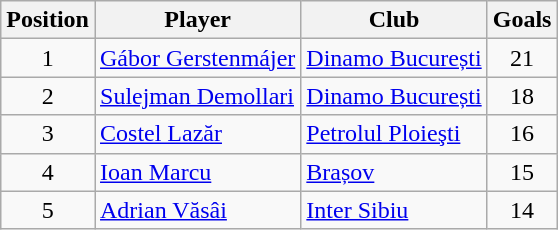<table class="wikitable">
<tr>
<th style="width:28px">Position</th>
<th>Player</th>
<th>Club</th>
<th>Goals</th>
</tr>
<tr>
<td rowspan="1" align="center">1</td>
<td> <a href='#'>Gábor Gerstenmájer</a></td>
<td><a href='#'>Dinamo București</a></td>
<td align="center">21</td>
</tr>
<tr>
<td rowspan="1" align="center">2</td>
<td> <a href='#'>Sulejman Demollari</a></td>
<td><a href='#'>Dinamo București</a></td>
<td align="center">18</td>
</tr>
<tr>
<td rowspan="1" align="center">3</td>
<td> <a href='#'>Costel Lazăr</a></td>
<td><a href='#'>Petrolul Ploieşti</a></td>
<td align="center">16</td>
</tr>
<tr>
<td rowspan="1" align="center">4</td>
<td> <a href='#'>Ioan Marcu</a></td>
<td><a href='#'>Brașov</a></td>
<td align="center">15</td>
</tr>
<tr>
<td rowspan="1" align="center">5</td>
<td> <a href='#'>Adrian Văsâi</a></td>
<td><a href='#'>Inter Sibiu</a></td>
<td align="center">14</td>
</tr>
</table>
